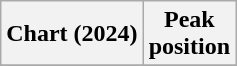<table class="wikitable sortable plainrowheaders" style="text-align:center;">
<tr>
<th scope="col">Chart (2024)</th>
<th scope="col">Peak<br>position</th>
</tr>
<tr>
</tr>
</table>
